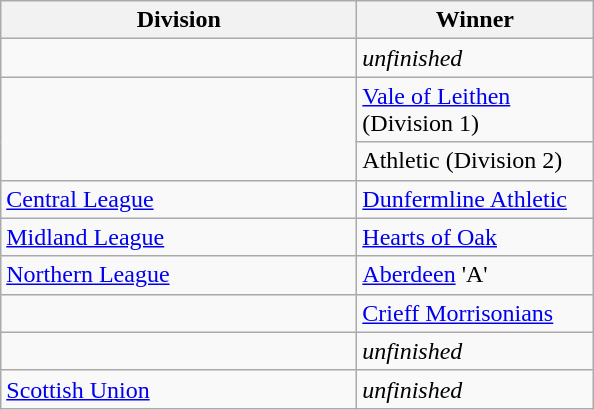<table class="wikitable">
<tr>
<th width=230>Division</th>
<th width=150>Winner</th>
</tr>
<tr>
<td></td>
<td><em>unfinished</em></td>
</tr>
<tr>
<td rowspan = "2"></td>
<td><a href='#'>Vale of Leithen</a> (Division 1)</td>
</tr>
<tr>
<td>Athletic (Division 2)</td>
</tr>
<tr>
<td><a href='#'>Central League</a></td>
<td><a href='#'>Dunfermline Athletic</a></td>
</tr>
<tr>
<td><a href='#'>Midland League</a></td>
<td><a href='#'>Hearts of Oak</a></td>
</tr>
<tr>
<td><a href='#'>Northern League</a></td>
<td><a href='#'>Aberdeen</a> 'A'</td>
</tr>
<tr>
<td></td>
<td><a href='#'>Crieff Morrisonians</a></td>
</tr>
<tr>
<td></td>
<td><em>unfinished</em></td>
</tr>
<tr>
<td><a href='#'>Scottish Union</a></td>
<td><em>unfinished</em></td>
</tr>
</table>
